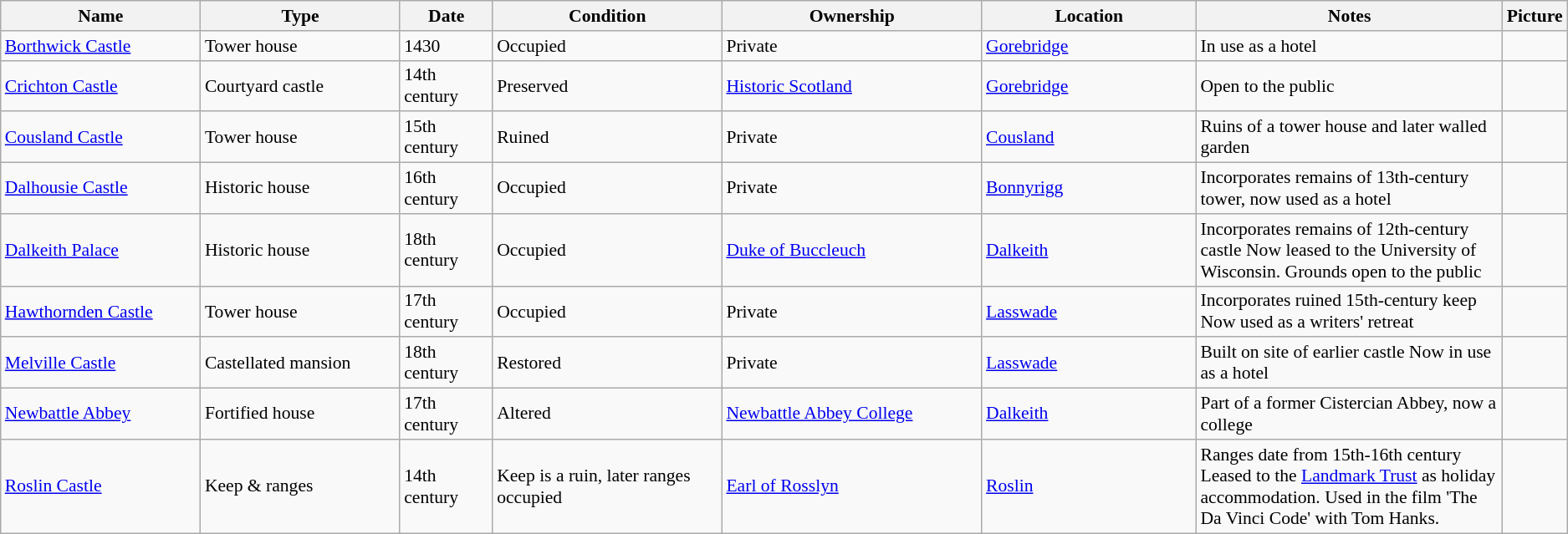<table class="wikitable sortable" style="font-size:90%">
<tr>
<th style="width:13%;">Name</th>
<th style="width:13%;">Type</th>
<th style="width:6%;">Date</th>
<th style="width:15%;">Condition</th>
<th style="width:17%;">Ownership</th>
<th style="width:14%;">Location</th>
<th style="width:20%;">Notes</th>
<th style="width:20%;">Picture</th>
</tr>
<tr>
<td><a href='#'>Borthwick Castle</a></td>
<td>Tower house</td>
<td>1430</td>
<td>Occupied</td>
<td>Private</td>
<td><a href='#'>Gorebridge</a> </td>
<td>In use as a hotel</td>
<td></td>
</tr>
<tr>
<td><a href='#'>Crichton Castle</a></td>
<td>Courtyard castle</td>
<td>14th century</td>
<td>Preserved</td>
<td><a href='#'>Historic Scotland</a></td>
<td><a href='#'>Gorebridge</a> </td>
<td>Open to the public</td>
<td></td>
</tr>
<tr>
<td><a href='#'>Cousland Castle</a></td>
<td>Tower house</td>
<td>15th century</td>
<td>Ruined</td>
<td>Private</td>
<td><a href='#'>Cousland</a> </td>
<td>Ruins of a tower house and later walled garden</td>
<td></td>
</tr>
<tr>
<td><a href='#'>Dalhousie Castle</a></td>
<td>Historic house</td>
<td>16th century</td>
<td>Occupied</td>
<td>Private</td>
<td><a href='#'>Bonnyrigg</a> </td>
<td>Incorporates remains of 13th-century tower, now used as a hotel</td>
<td></td>
</tr>
<tr>
<td><a href='#'>Dalkeith Palace</a></td>
<td>Historic house</td>
<td>18th century</td>
<td>Occupied</td>
<td><a href='#'>Duke of Buccleuch</a></td>
<td><a href='#'>Dalkeith</a> </td>
<td>Incorporates remains of 12th-century castle Now leased to the University of Wisconsin. Grounds open to the public</td>
<td></td>
</tr>
<tr>
<td><a href='#'>Hawthornden Castle</a></td>
<td>Tower house</td>
<td>17th century</td>
<td>Occupied</td>
<td>Private</td>
<td><a href='#'>Lasswade</a> </td>
<td>Incorporates ruined 15th-century keep Now used as a writers' retreat</td>
<td></td>
</tr>
<tr>
<td><a href='#'>Melville Castle</a></td>
<td>Castellated mansion</td>
<td>18th century</td>
<td>Restored</td>
<td>Private</td>
<td><a href='#'>Lasswade</a> </td>
<td>Built on site of earlier castle Now in use as a hotel</td>
<td></td>
</tr>
<tr>
<td><a href='#'>Newbattle Abbey</a></td>
<td>Fortified house</td>
<td>17th century</td>
<td>Altered</td>
<td><a href='#'>Newbattle Abbey College</a></td>
<td><a href='#'>Dalkeith</a> </td>
<td>Part of a former Cistercian Abbey, now a college</td>
<td></td>
</tr>
<tr>
<td><a href='#'>Roslin Castle</a></td>
<td>Keep & ranges</td>
<td>14th century</td>
<td>Keep is a ruin, later ranges occupied</td>
<td><a href='#'>Earl of Rosslyn</a></td>
<td><a href='#'>Roslin</a> </td>
<td>Ranges date from 15th-16th century Leased to the <a href='#'>Landmark Trust</a> as holiday accommodation. Used in the film 'The Da Vinci Code' with Tom Hanks.</td>
<td></td>
</tr>
</table>
